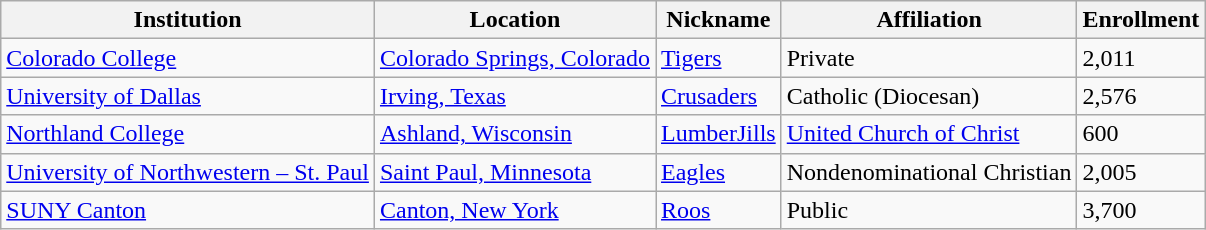<table class="wikitable">
<tr>
<th>Institution</th>
<th>Location</th>
<th>Nickname</th>
<th>Affiliation</th>
<th>Enrollment</th>
</tr>
<tr>
<td><a href='#'>Colorado College</a></td>
<td><a href='#'>Colorado Springs, Colorado</a></td>
<td><a href='#'>Tigers</a></td>
<td>Private</td>
<td>2,011</td>
</tr>
<tr>
<td><a href='#'>University of Dallas</a></td>
<td><a href='#'>Irving, Texas</a></td>
<td><a href='#'>Crusaders</a></td>
<td>Catholic (Diocesan)</td>
<td>2,576</td>
</tr>
<tr>
<td><a href='#'>Northland College</a></td>
<td><a href='#'>Ashland, Wisconsin</a></td>
<td><a href='#'>LumberJills</a></td>
<td><a href='#'>United Church of Christ</a></td>
<td>600</td>
</tr>
<tr>
<td><a href='#'>University of Northwestern – St. Paul</a></td>
<td><a href='#'>Saint Paul, Minnesota</a></td>
<td><a href='#'>Eagles</a></td>
<td>Nondenominational Christian</td>
<td>2,005</td>
</tr>
<tr>
<td><a href='#'>SUNY Canton</a></td>
<td><a href='#'>Canton, New York</a></td>
<td><a href='#'>Roos</a></td>
<td>Public</td>
<td>3,700</td>
</tr>
</table>
